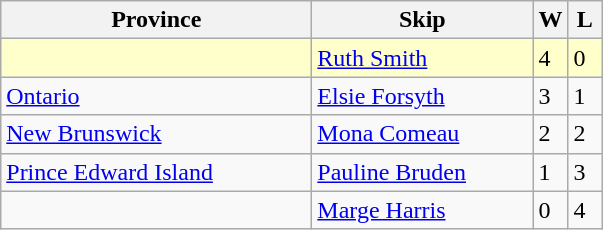<table class="wikitable">
<tr>
<th bgcolor="#efefef" width="200">Province</th>
<th bgcolor="#efefef" width="140">Skip</th>
<th bgcolor="#efefef" width="15">W</th>
<th bgcolor="#efefef" width="15">L</th>
</tr>
<tr bgcolor=#ffffcc>
<td></td>
<td><a href='#'>Ruth Smith</a></td>
<td>4</td>
<td>0</td>
</tr>
<tr>
<td><a href='#'>Ontario</a></td>
<td><a href='#'>Elsie Forsyth</a></td>
<td>3</td>
<td>1</td>
</tr>
<tr>
<td><a href='#'>New Brunswick</a></td>
<td><a href='#'>Mona Comeau</a></td>
<td>2</td>
<td>2</td>
</tr>
<tr>
<td><a href='#'>Prince Edward Island</a></td>
<td><a href='#'>Pauline Bruden</a></td>
<td>1</td>
<td>3</td>
</tr>
<tr>
<td></td>
<td><a href='#'>Marge Harris</a></td>
<td>0</td>
<td>4</td>
</tr>
</table>
